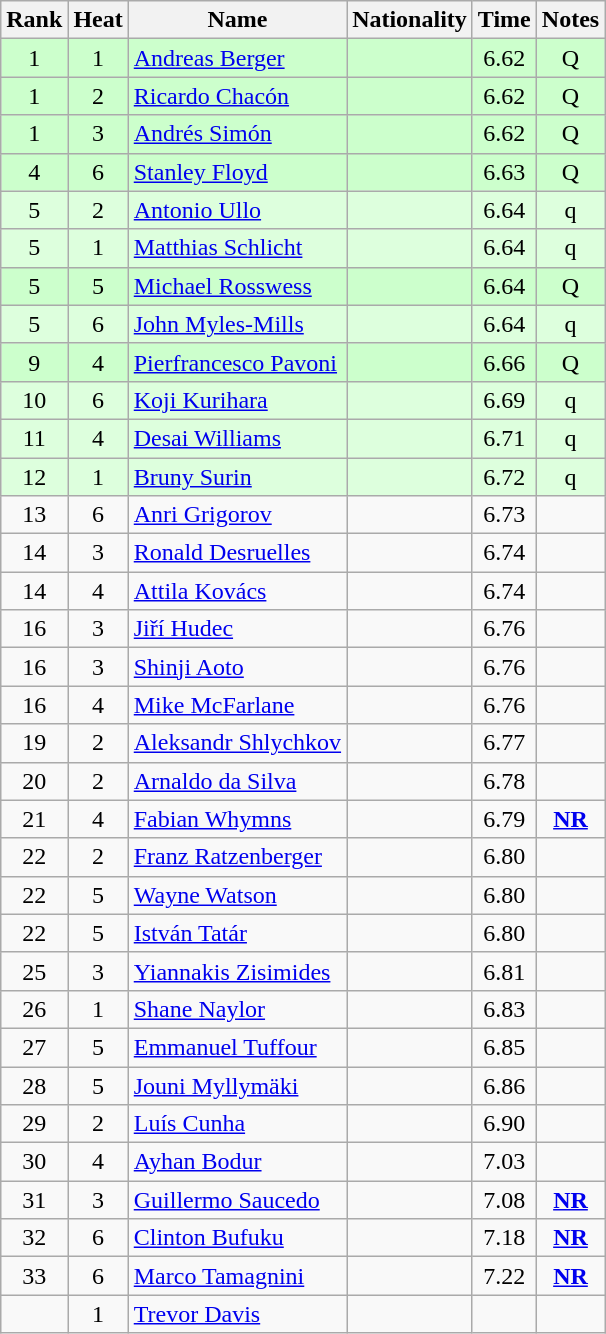<table class="wikitable sortable" style="text-align:center">
<tr>
<th>Rank</th>
<th>Heat</th>
<th>Name</th>
<th>Nationality</th>
<th>Time</th>
<th>Notes</th>
</tr>
<tr bgcolor=ccffcc>
<td>1</td>
<td>1</td>
<td align="left"><a href='#'>Andreas Berger</a></td>
<td align=left></td>
<td>6.62</td>
<td>Q</td>
</tr>
<tr bgcolor=ccffcc>
<td>1</td>
<td>2</td>
<td align="left"><a href='#'>Ricardo Chacón</a></td>
<td align=left></td>
<td>6.62</td>
<td>Q</td>
</tr>
<tr bgcolor=ccffcc>
<td>1</td>
<td>3</td>
<td align="left"><a href='#'>Andrés Simón</a></td>
<td align=left></td>
<td>6.62</td>
<td>Q</td>
</tr>
<tr bgcolor=ccffcc>
<td>4</td>
<td>6</td>
<td align="left"><a href='#'>Stanley Floyd</a></td>
<td align=left></td>
<td>6.63</td>
<td>Q</td>
</tr>
<tr bgcolor=ddffdd>
<td>5</td>
<td>2</td>
<td align="left"><a href='#'>Antonio Ullo</a></td>
<td align=left></td>
<td>6.64</td>
<td>q</td>
</tr>
<tr bgcolor=ddffdd>
<td>5</td>
<td>1</td>
<td align="left"><a href='#'>Matthias Schlicht</a></td>
<td align=left></td>
<td>6.64</td>
<td>q</td>
</tr>
<tr bgcolor=ccffcc>
<td>5</td>
<td>5</td>
<td align="left"><a href='#'>Michael Rosswess</a></td>
<td align=left></td>
<td>6.64</td>
<td>Q</td>
</tr>
<tr bgcolor=ddffdd>
<td>5</td>
<td>6</td>
<td align="left"><a href='#'>John Myles-Mills</a></td>
<td align=left></td>
<td>6.64</td>
<td>q</td>
</tr>
<tr bgcolor=ccffcc>
<td>9</td>
<td>4</td>
<td align="left"><a href='#'>Pierfrancesco Pavoni</a></td>
<td align=left></td>
<td>6.66</td>
<td>Q</td>
</tr>
<tr bgcolor=ddffdd>
<td>10</td>
<td>6</td>
<td align="left"><a href='#'>Koji Kurihara</a></td>
<td align=left></td>
<td>6.69</td>
<td>q</td>
</tr>
<tr bgcolor=ddffdd>
<td>11</td>
<td>4</td>
<td align="left"><a href='#'>Desai Williams</a></td>
<td align=left></td>
<td>6.71</td>
<td>q</td>
</tr>
<tr bgcolor=ddffdd>
<td>12</td>
<td>1</td>
<td align="left"><a href='#'>Bruny Surin</a></td>
<td align=left></td>
<td>6.72</td>
<td>q</td>
</tr>
<tr>
<td>13</td>
<td>6</td>
<td align="left"><a href='#'>Anri Grigorov</a></td>
<td align=left></td>
<td>6.73</td>
<td></td>
</tr>
<tr>
<td>14</td>
<td>3</td>
<td align="left"><a href='#'>Ronald Desruelles</a></td>
<td align=left></td>
<td>6.74</td>
<td></td>
</tr>
<tr>
<td>14</td>
<td>4</td>
<td align="left"><a href='#'>Attila Kovács</a></td>
<td align=left></td>
<td>6.74</td>
<td></td>
</tr>
<tr>
<td>16</td>
<td>3</td>
<td align="left"><a href='#'>Jiří Hudec</a></td>
<td align=left></td>
<td>6.76</td>
<td></td>
</tr>
<tr>
<td>16</td>
<td>3</td>
<td align="left"><a href='#'>Shinji Aoto</a></td>
<td align=left></td>
<td>6.76</td>
<td></td>
</tr>
<tr>
<td>16</td>
<td>4</td>
<td align="left"><a href='#'>Mike McFarlane</a></td>
<td align=left></td>
<td>6.76</td>
<td></td>
</tr>
<tr>
<td>19</td>
<td>2</td>
<td align="left"><a href='#'>Aleksandr Shlychkov</a></td>
<td align=left></td>
<td>6.77</td>
<td></td>
</tr>
<tr>
<td>20</td>
<td>2</td>
<td align="left"><a href='#'>Arnaldo da Silva</a></td>
<td align=left></td>
<td>6.78</td>
<td></td>
</tr>
<tr>
<td>21</td>
<td>4</td>
<td align="left"><a href='#'>Fabian Whymns</a></td>
<td align=left></td>
<td>6.79</td>
<td><strong><a href='#'>NR</a></strong></td>
</tr>
<tr>
<td>22</td>
<td>2</td>
<td align="left"><a href='#'>Franz Ratzenberger</a></td>
<td align=left></td>
<td>6.80</td>
<td></td>
</tr>
<tr>
<td>22</td>
<td>5</td>
<td align="left"><a href='#'>Wayne Watson</a></td>
<td align=left></td>
<td>6.80</td>
<td></td>
</tr>
<tr>
<td>22</td>
<td>5</td>
<td align="left"><a href='#'>István Tatár</a></td>
<td align=left></td>
<td>6.80</td>
<td></td>
</tr>
<tr>
<td>25</td>
<td>3</td>
<td align="left"><a href='#'>Yiannakis Zisimides</a></td>
<td align=left></td>
<td>6.81</td>
<td></td>
</tr>
<tr>
<td>26</td>
<td>1</td>
<td align="left"><a href='#'>Shane Naylor</a></td>
<td align=left></td>
<td>6.83</td>
<td></td>
</tr>
<tr>
<td>27</td>
<td>5</td>
<td align="left"><a href='#'>Emmanuel Tuffour</a></td>
<td align=left></td>
<td>6.85</td>
<td></td>
</tr>
<tr>
<td>28</td>
<td>5</td>
<td align="left"><a href='#'>Jouni Myllymäki</a></td>
<td align=left></td>
<td>6.86</td>
<td></td>
</tr>
<tr>
<td>29</td>
<td>2</td>
<td align="left"><a href='#'>Luís Cunha</a></td>
<td align=left></td>
<td>6.90</td>
<td></td>
</tr>
<tr>
<td>30</td>
<td>4</td>
<td align="left"><a href='#'>Ayhan Bodur</a></td>
<td align=left></td>
<td>7.03</td>
<td></td>
</tr>
<tr>
<td>31</td>
<td>3</td>
<td align="left"><a href='#'>Guillermo Saucedo</a></td>
<td align=left></td>
<td>7.08</td>
<td><strong><a href='#'>NR</a></strong></td>
</tr>
<tr>
<td>32</td>
<td>6</td>
<td align="left"><a href='#'>Clinton Bufuku</a></td>
<td align=left></td>
<td>7.18</td>
<td><strong><a href='#'>NR</a></strong></td>
</tr>
<tr>
<td>33</td>
<td>6</td>
<td align="left"><a href='#'>Marco Tamagnini</a></td>
<td align=left></td>
<td>7.22</td>
<td><strong><a href='#'>NR</a></strong></td>
</tr>
<tr>
<td></td>
<td>1</td>
<td align="left"><a href='#'>Trevor Davis</a></td>
<td align=left></td>
<td></td>
<td></td>
</tr>
</table>
